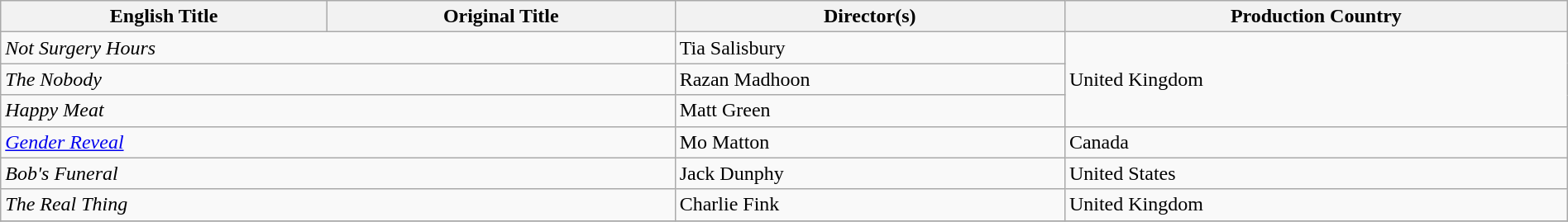<table class="wikitable" style="width:100%; margin-bottom:4px">
<tr>
<th>English Title</th>
<th>Original Title</th>
<th>Director(s)</th>
<th>Production Country</th>
</tr>
<tr>
<td colspan="2"><em>Not Surgery Hours</em></td>
<td>Tia Salisbury</td>
<td rowspan="3">United Kingdom</td>
</tr>
<tr>
<td colspan="2"><em>The Nobody</em></td>
<td>Razan Madhoon</td>
</tr>
<tr>
<td colspan="2"><em>Happy Meat</em></td>
<td>Matt Green</td>
</tr>
<tr>
<td colspan="2"><em><a href='#'>Gender Reveal</a></em></td>
<td>Mo Matton</td>
<td>Canada</td>
</tr>
<tr>
<td colspan="2"><em>Bob's Funeral</em></td>
<td>Jack Dunphy</td>
<td>United States</td>
</tr>
<tr>
<td colspan="2"><em>The Real Thing</em></td>
<td>Charlie Fink</td>
<td>United Kingdom</td>
</tr>
<tr>
</tr>
</table>
